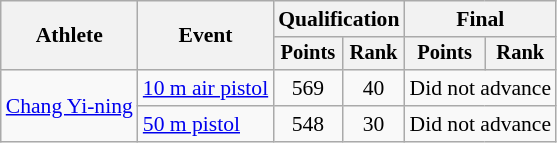<table class="wikitable" style="font-size:90%">
<tr>
<th rowspan="2">Athlete</th>
<th rowspan="2">Event</th>
<th colspan=2>Qualification</th>
<th colspan=2>Final</th>
</tr>
<tr style="font-size:95%">
<th>Points</th>
<th>Rank</th>
<th>Points</th>
<th>Rank</th>
</tr>
<tr align=center>
<td align=left rowspan=2><a href='#'>Chang Yi-ning</a></td>
<td align=left><a href='#'>10 m air pistol</a></td>
<td>569</td>
<td>40</td>
<td colspan=2>Did not advance</td>
</tr>
<tr align=center>
<td align=left><a href='#'>50 m pistol</a></td>
<td>548</td>
<td>30</td>
<td colspan=2>Did not advance</td>
</tr>
</table>
